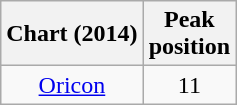<table class="wikitable plainrowheaders" style="text-align:center;">
<tr>
<th scope="col">Chart (2014)</th>
<th scope="col">Peak<br>position</th>
</tr>
<tr>
<td><a href='#'>Oricon</a></td>
<td align="center">11</td>
</tr>
</table>
